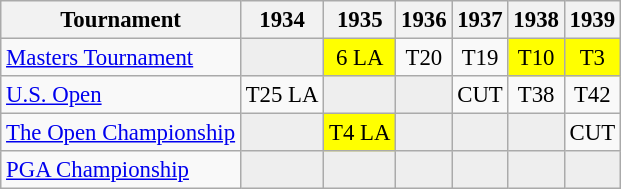<table class="wikitable" style="font-size:95%;text-align:center;">
<tr>
<th>Tournament</th>
<th>1934</th>
<th>1935</th>
<th>1936</th>
<th>1937</th>
<th>1938</th>
<th>1939</th>
</tr>
<tr>
<td align=left><a href='#'>Masters Tournament</a></td>
<td style="background:#eeeeee;"></td>
<td style="background:yellow;">6 <span>LA</span></td>
<td>T20</td>
<td>T19</td>
<td style="background:yellow;">T10</td>
<td style="background:yellow;">T3</td>
</tr>
<tr>
<td align=left><a href='#'>U.S. Open</a></td>
<td>T25 <span>LA</span></td>
<td style="background:#eeeeee;"></td>
<td style="background:#eeeeee;"></td>
<td>CUT</td>
<td>T38</td>
<td>T42</td>
</tr>
<tr>
<td align=left><a href='#'>The Open Championship</a></td>
<td style="background:#eeeeee;"></td>
<td style="background:yellow;">T4 <span>LA</span></td>
<td style="background:#eeeeee;"></td>
<td style="background:#eeeeee;"></td>
<td style="background:#eeeeee;"></td>
<td>CUT</td>
</tr>
<tr>
<td align=left><a href='#'>PGA Championship</a></td>
<td style="background:#eeeeee;"></td>
<td style="background:#eeeeee;"></td>
<td style="background:#eeeeee;"></td>
<td style="background:#eeeeee;"></td>
<td style="background:#eeeeee;"></td>
<td style="background:#eeeeee;"></td>
</tr>
</table>
